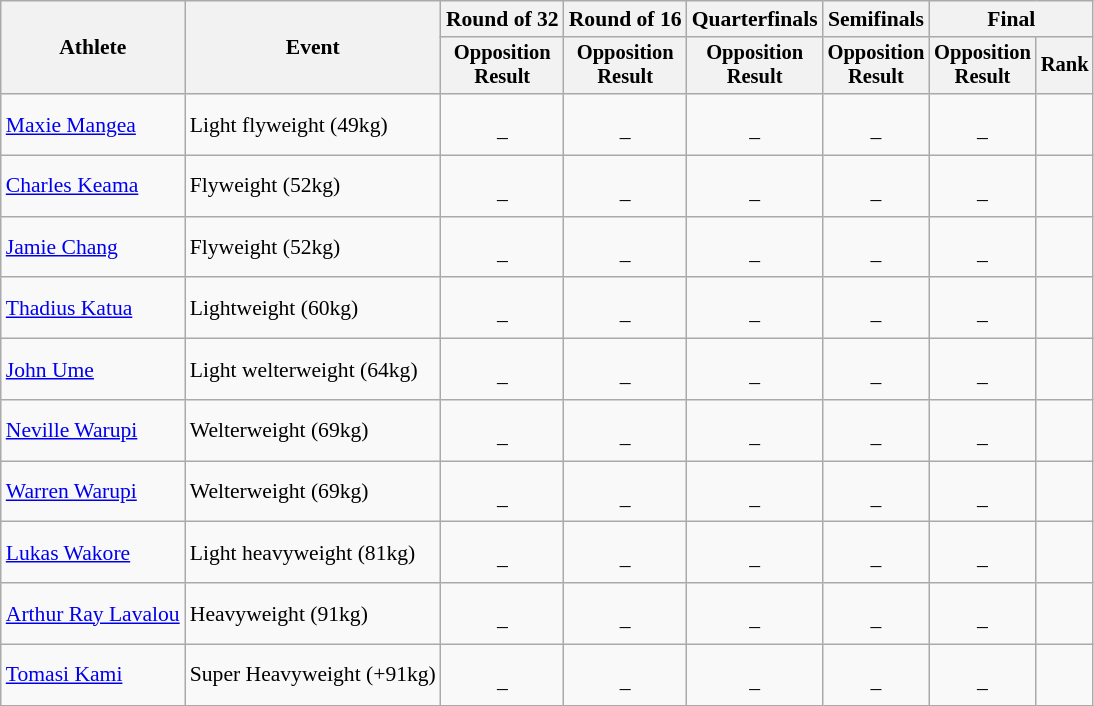<table class="wikitable" style="font-size:90%;">
<tr>
<th rowspan=2>Athlete</th>
<th rowspan=2>Event</th>
<th>Round of 32</th>
<th>Round of 16</th>
<th>Quarterfinals</th>
<th>Semifinals</th>
<th colspan=2>Final</th>
</tr>
<tr style="font-size:95%">
<th>Opposition<br>Result</th>
<th>Opposition<br>Result</th>
<th>Opposition<br>Result</th>
<th>Opposition<br>Result</th>
<th>Opposition<br>Result</th>
<th>Rank</th>
</tr>
<tr align=center>
<td align=left><a href='#'>Maxie Mangea</a></td>
<td align=left>Light flyweight (49kg)</td>
<td><br> –</td>
<td><br> –</td>
<td><br> –</td>
<td><br> –</td>
<td><br>  –</td>
<td></td>
</tr>
<tr align=center>
<td align=left><a href='#'>Charles Keama</a></td>
<td align=left>Flyweight (52kg)</td>
<td><br> –</td>
<td><br> –</td>
<td><br> –</td>
<td><br> –</td>
<td><br> –</td>
<td></td>
</tr>
<tr align=center>
<td align=left><a href='#'>Jamie Chang</a></td>
<td align=left>Flyweight (52kg)</td>
<td><br> –</td>
<td><br> –</td>
<td><br> –</td>
<td><br> –</td>
<td><br>  –</td>
<td></td>
</tr>
<tr align=center>
<td align=left><a href='#'>Thadius Katua</a></td>
<td align=left>Lightweight (60kg)</td>
<td><br> –</td>
<td><br> –</td>
<td><br> –</td>
<td><br> –</td>
<td><br>  –</td>
<td></td>
</tr>
<tr align=center>
<td align=left><a href='#'>John Ume</a></td>
<td align=left>Light welterweight (64kg)</td>
<td><br> –</td>
<td><br> –</td>
<td><br> –</td>
<td><br> –</td>
<td><br>  –</td>
<td></td>
</tr>
<tr align=center>
<td align=left><a href='#'>Neville Warupi</a></td>
<td align=left>Welterweight (69kg)</td>
<td><br> –</td>
<td><br> –</td>
<td><br> –</td>
<td><br> –</td>
<td><br>  –</td>
<td></td>
</tr>
<tr align=center>
<td align=left><a href='#'>Warren Warupi</a></td>
<td align=left>Welterweight (69kg)</td>
<td><br> –</td>
<td><br> –</td>
<td><br> –</td>
<td><br> –</td>
<td><br>  –</td>
<td></td>
</tr>
<tr align=center>
<td align=left><a href='#'>Lukas Wakore</a></td>
<td align=left>Light heavyweight (81kg)</td>
<td><br> –</td>
<td><br> –</td>
<td><br> –</td>
<td><br> –</td>
<td><br>  –</td>
<td></td>
</tr>
<tr align=center>
<td align=left><a href='#'>Arthur Ray Lavalou</a></td>
<td align=left>Heavyweight (91kg)</td>
<td><br> –</td>
<td><br> –</td>
<td><br> –</td>
<td><br> –</td>
<td><br>  –</td>
<td></td>
</tr>
<tr align=center>
<td align=left><a href='#'>Tomasi Kami</a></td>
<td align=left>Super Heavyweight (+91kg)</td>
<td><br> –</td>
<td><br> –</td>
<td><br> –</td>
<td><br> –</td>
<td><br>  –</td>
<td></td>
</tr>
</table>
